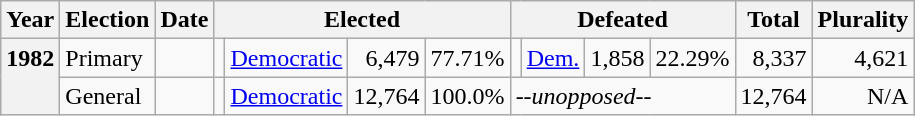<table class="wikitable">
<tr>
<th>Year</th>
<th>Election</th>
<th>Date</th>
<th colspan="4">Elected</th>
<th colspan="4">Defeated</th>
<th>Total</th>
<th>Plurality</th>
</tr>
<tr>
<th rowspan="2" valign="top">1982</th>
<td valign="top">Primary</td>
<td valign="top"></td>
<td valign="top"></td>
<td valign="top" ><a href='#'>Democratic</a></td>
<td align="right" valign="top">6,479</td>
<td align="right" valign="top">77.71%</td>
<td valign="top"></td>
<td valign="top" ><a href='#'>Dem.</a></td>
<td align="right" valign="top">1,858</td>
<td align="right" valign="top">22.29%</td>
<td align="right" valign="top">8,337</td>
<td align="right" valign="top">4,621</td>
</tr>
<tr>
<td valign="top">General</td>
<td valign="top"></td>
<td valign="top"></td>
<td valign="top" ><a href='#'>Democratic</a></td>
<td align="right" valign="top">12,764</td>
<td align="right" valign="top">100.0%</td>
<td colspan="4" valign="top"><em>--unopposed--</em></td>
<td align="right" valign="top">12,764</td>
<td align="right" valign="top">N/A</td>
</tr>
</table>
